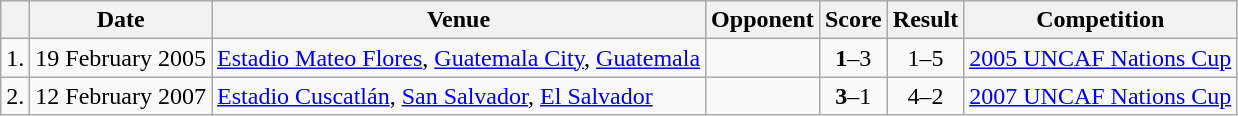<table class="wikitable">
<tr>
<th></th>
<th>Date</th>
<th>Venue</th>
<th>Opponent</th>
<th>Score</th>
<th>Result</th>
<th>Competition</th>
</tr>
<tr>
<td align="center">1.</td>
<td>19 February 2005</td>
<td><a href='#'>Estadio Mateo Flores</a>, <a href='#'>Guatemala City</a>, <a href='#'>Guatemala</a></td>
<td></td>
<td align="center"><strong>1</strong>–3</td>
<td align="center">1–5</td>
<td><a href='#'>2005 UNCAF Nations Cup</a></td>
</tr>
<tr>
<td align="center">2.</td>
<td>12 February 2007</td>
<td><a href='#'>Estadio Cuscatlán</a>, <a href='#'>San Salvador</a>, <a href='#'>El Salvador</a></td>
<td></td>
<td align="center"><strong>3</strong>–1</td>
<td align="center">4–2</td>
<td><a href='#'>2007 UNCAF Nations Cup</a></td>
</tr>
</table>
